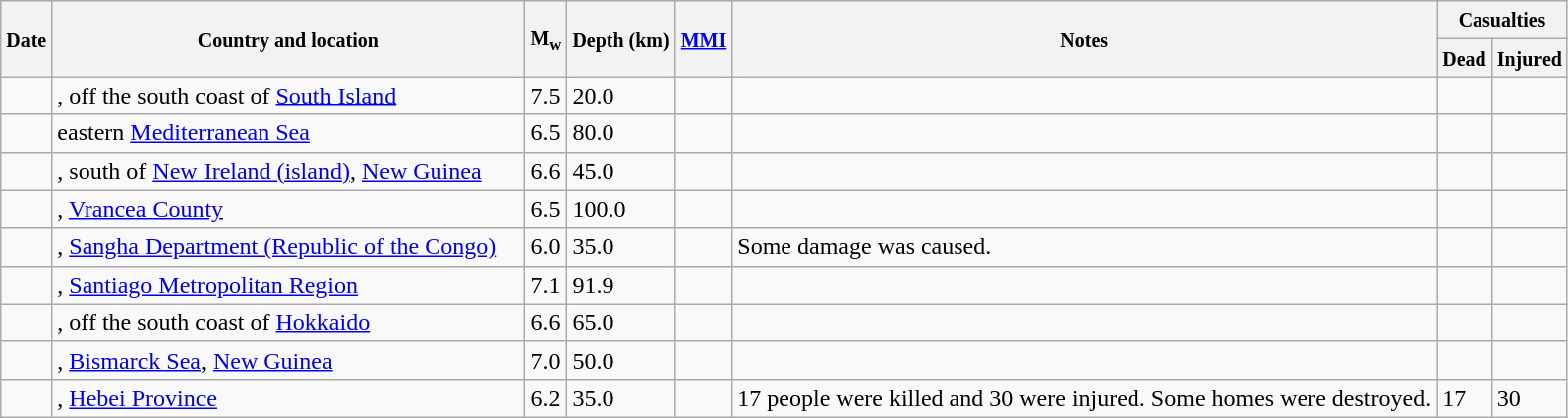<table class="wikitable sortable sort-under" style="border:1px black; margin-left:1em;">
<tr>
<th rowspan="2"><small>Date</small></th>
<th rowspan="2" style="width: 310px"><small>Country and location</small></th>
<th rowspan="2"><small>M<sub>w</sub></small></th>
<th rowspan="2"><small>Depth (km)</small></th>
<th rowspan="2"><small><a href='#'>MMI</a></small></th>
<th rowspan="2" class="unsortable"><small>Notes</small></th>
<th colspan="2"><small>Casualties</small></th>
</tr>
<tr>
<th><small>Dead</small></th>
<th><small>Injured</small></th>
</tr>
<tr>
<td></td>
<td>, off the south coast of <a href='#'>South Island</a></td>
<td>7.5</td>
<td>20.0</td>
<td></td>
<td></td>
<td></td>
<td></td>
</tr>
<tr>
<td></td>
<td>eastern <a href='#'>Mediterranean Sea</a></td>
<td>6.5</td>
<td>80.0</td>
<td></td>
<td></td>
<td></td>
<td></td>
</tr>
<tr>
<td></td>
<td>, south of <a href='#'>New Ireland (island)</a>, <a href='#'>New Guinea</a></td>
<td>6.6</td>
<td>45.0</td>
<td></td>
<td></td>
<td></td>
<td></td>
</tr>
<tr>
<td></td>
<td>, <a href='#'>Vrancea County</a></td>
<td>6.5</td>
<td>100.0</td>
<td></td>
<td></td>
<td></td>
<td></td>
</tr>
<tr>
<td></td>
<td>, <a href='#'>Sangha Department (Republic of the Congo)</a></td>
<td>6.0</td>
<td>35.0</td>
<td></td>
<td>Some damage was caused.</td>
<td></td>
<td></td>
</tr>
<tr>
<td></td>
<td>, <a href='#'>Santiago Metropolitan Region</a></td>
<td>7.1</td>
<td>91.9</td>
<td></td>
<td></td>
<td></td>
<td></td>
</tr>
<tr>
<td></td>
<td>, off the south coast of <a href='#'>Hokkaido</a></td>
<td>6.6</td>
<td>65.0</td>
<td></td>
<td></td>
<td></td>
<td></td>
</tr>
<tr>
<td></td>
<td>, <a href='#'>Bismarck Sea</a>, <a href='#'>New Guinea</a></td>
<td>7.0</td>
<td>50.0</td>
<td></td>
<td></td>
<td></td>
<td></td>
</tr>
<tr>
<td></td>
<td>, <a href='#'>Hebei Province</a></td>
<td>6.2</td>
<td>35.0</td>
<td></td>
<td>17 people were killed and 30 were injured. Some homes were destroyed.</td>
<td>17</td>
<td>30</td>
</tr>
</table>
